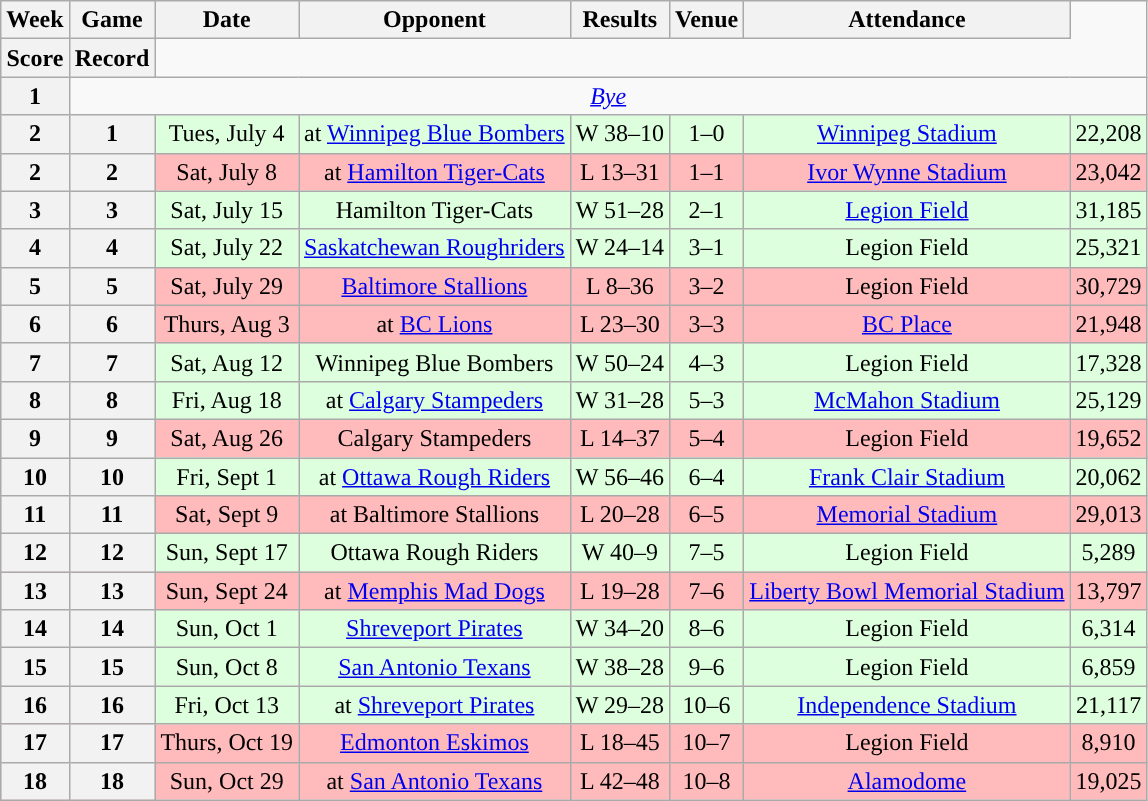<table class="wikitable" style="text-align:center">
<tr>
<th>Week</th>
<th>Game</th>
<th>Date</th>
<th>Opponent</th>
<th>Results</th>
<th>Venue</th>
<th>Attendance</th>
</tr>
<tr>
<th>Score</th>
<th>Record</th>
</tr>
<tr>
<th>1</th>
<td colspan=7><em><a href='#'>Bye</a></em></td>
</tr>
<tr style="background:#ddffdd">
<th>2</th>
<th>1</th>
<td>Tues, July 4</td>
<td>at <a href='#'>Winnipeg Blue Bombers</a></td>
<td>W 38–10</td>
<td>1–0</td>
<td><a href='#'>Winnipeg Stadium</a></td>
<td>22,208</td>
</tr>
<tr style="background:#ffbbbb">
<th>2</th>
<th>2</th>
<td>Sat, July 8</td>
<td>at <a href='#'>Hamilton Tiger-Cats</a></td>
<td>L 13–31</td>
<td>1–1</td>
<td><a href='#'>Ivor Wynne Stadium</a></td>
<td>23,042</td>
</tr>
<tr style="background:#ddffdd">
<th>3</th>
<th>3</th>
<td>Sat, July 15</td>
<td>Hamilton Tiger-Cats</td>
<td>W 51–28</td>
<td>2–1</td>
<td><a href='#'>Legion Field</a></td>
<td>31,185</td>
</tr>
<tr style="background:#ddffdd">
<th>4</th>
<th>4</th>
<td>Sat, July 22</td>
<td><a href='#'>Saskatchewan Roughriders</a></td>
<td>W 24–14</td>
<td>3–1</td>
<td>Legion Field</td>
<td>25,321</td>
</tr>
<tr style="background:#ffbbbb">
<th>5</th>
<th>5</th>
<td>Sat, July 29</td>
<td><a href='#'>Baltimore Stallions</a></td>
<td>L 8–36</td>
<td>3–2</td>
<td>Legion Field</td>
<td>30,729</td>
</tr>
<tr style="background:#ffbbbb">
<th>6</th>
<th>6</th>
<td>Thurs, Aug 3</td>
<td>at <a href='#'>BC Lions</a></td>
<td>L 23–30</td>
<td>3–3</td>
<td><a href='#'>BC Place</a></td>
<td>21,948</td>
</tr>
<tr style="background:#ddffdd">
<th>7</th>
<th>7</th>
<td>Sat, Aug 12</td>
<td>Winnipeg Blue Bombers</td>
<td>W 50–24</td>
<td>4–3</td>
<td>Legion Field</td>
<td>17,328</td>
</tr>
<tr style="background:#ddffdd">
<th>8</th>
<th>8</th>
<td>Fri, Aug 18</td>
<td>at <a href='#'>Calgary Stampeders</a></td>
<td>W 31–28</td>
<td>5–3</td>
<td><a href='#'>McMahon Stadium</a></td>
<td>25,129</td>
</tr>
<tr style="background:#ffbbbb">
<th>9</th>
<th>9</th>
<td>Sat, Aug 26</td>
<td>Calgary Stampeders</td>
<td>L 14–37</td>
<td>5–4</td>
<td>Legion Field</td>
<td>19,652</td>
</tr>
<tr style="background:#ddffdd">
<th>10</th>
<th>10</th>
<td>Fri, Sept 1</td>
<td>at <a href='#'>Ottawa Rough Riders</a></td>
<td>W 56–46</td>
<td>6–4</td>
<td><a href='#'>Frank Clair Stadium</a></td>
<td>20,062</td>
</tr>
<tr style="background:#ffbbbb">
<th>11</th>
<th>11</th>
<td>Sat, Sept 9</td>
<td>at Baltimore Stallions</td>
<td>L 20–28</td>
<td>6–5</td>
<td><a href='#'>Memorial Stadium</a></td>
<td>29,013</td>
</tr>
<tr style="background:#ddffdd">
<th>12</th>
<th>12</th>
<td>Sun, Sept 17</td>
<td>Ottawa Rough Riders</td>
<td>W 40–9</td>
<td>7–5</td>
<td>Legion Field</td>
<td>5,289</td>
</tr>
<tr style="background:#ffbbbb">
<th>13</th>
<th>13</th>
<td>Sun, Sept 24</td>
<td>at <a href='#'>Memphis Mad Dogs</a></td>
<td>L 19–28</td>
<td>7–6</td>
<td><a href='#'>Liberty Bowl Memorial Stadium</a></td>
<td>13,797</td>
</tr>
<tr style="background:#ddffdd">
<th>14</th>
<th>14</th>
<td>Sun, Oct 1</td>
<td><a href='#'>Shreveport Pirates</a></td>
<td>W 34–20</td>
<td>8–6</td>
<td>Legion Field</td>
<td>6,314</td>
</tr>
<tr style="background:#ddffdd">
<th>15</th>
<th>15</th>
<td>Sun, Oct 8</td>
<td><a href='#'>San Antonio Texans</a></td>
<td>W 38–28</td>
<td>9–6</td>
<td>Legion Field</td>
<td>6,859</td>
</tr>
<tr style="background:#ddffdd">
<th>16</th>
<th>16</th>
<td>Fri, Oct 13</td>
<td>at <a href='#'>Shreveport Pirates</a></td>
<td>W 29–28</td>
<td>10–6</td>
<td><a href='#'>Independence Stadium</a></td>
<td>21,117</td>
</tr>
<tr style="background:#ffbbbb">
<th>17</th>
<th>17</th>
<td>Thurs, Oct 19</td>
<td><a href='#'>Edmonton Eskimos</a></td>
<td>L 18–45</td>
<td>10–7</td>
<td>Legion Field</td>
<td>8,910</td>
</tr>
<tr style="background:#ffbbbb">
<th>18</th>
<th>18</th>
<td>Sun, Oct 29</td>
<td>at <a href='#'>San Antonio Texans</a></td>
<td>L 42–48</td>
<td>10–8</td>
<td><a href='#'>Alamodome</a></td>
<td>19,025</td>
</tr>
</table>
